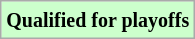<table class="wikitable">
<tr>
<td bgcolor="#ccffcc"><small><strong>Qualified for playoffs</strong></small></td>
</tr>
</table>
